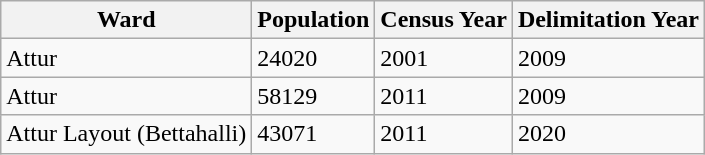<table class="wikitable">
<tr>
<th>Ward</th>
<th>Population</th>
<th>Census Year</th>
<th>Delimitation Year</th>
</tr>
<tr>
<td>Attur</td>
<td>24020</td>
<td>2001</td>
<td>2009</td>
</tr>
<tr>
<td>Attur</td>
<td>58129</td>
<td>2011</td>
<td>2009</td>
</tr>
<tr>
<td>Attur Layout (Bettahalli)</td>
<td>43071</td>
<td>2011</td>
<td>2020</td>
</tr>
</table>
